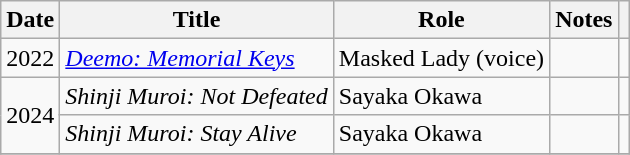<table class="wikitable">
<tr>
<th>Date</th>
<th>Title</th>
<th>Role</th>
<th>Notes</th>
<th class="unsortable"></th>
</tr>
<tr>
<td>2022</td>
<td><em><a href='#'>Deemo: Memorial Keys</a></em></td>
<td>Masked Lady (voice)</td>
<td></td>
<td></td>
</tr>
<tr>
<td rowspan="2">2024</td>
<td><em>Shinji Muroi: Not Defeated</em></td>
<td>Sayaka Okawa</td>
<td></td>
<td></td>
</tr>
<tr>
<td><em>Shinji Muroi: Stay Alive</em></td>
<td>Sayaka Okawa</td>
<td></td>
<td></td>
</tr>
<tr>
</tr>
</table>
